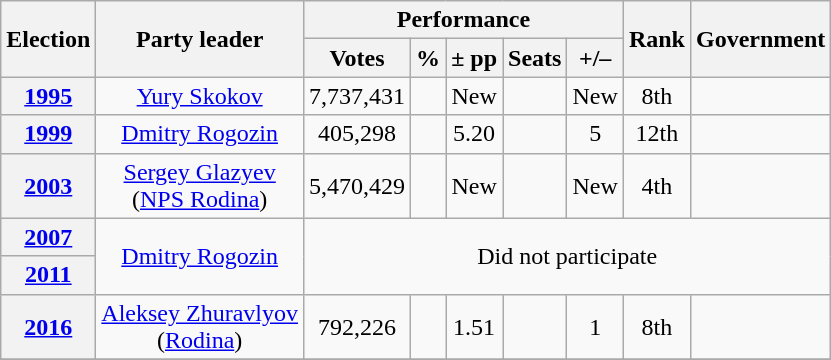<table class=wikitable style=text-align:center>
<tr>
<th rowspan="2"><strong>Election</strong></th>
<th rowspan="2">Party leader</th>
<th colspan="5" scope="col">Performance</th>
<th rowspan="2">Rank</th>
<th rowspan="2">Government</th>
</tr>
<tr>
<th><strong>Votes</strong></th>
<th><strong>%</strong></th>
<th><strong>± pp</strong></th>
<th><strong>Seats</strong></th>
<th><strong>+/–</strong></th>
</tr>
<tr>
<th><a href='#'>1995</a></th>
<td><a href='#'>Yury Skokov</a></td>
<td>7,737,431</td>
<td></td>
<td>New</td>
<td></td>
<td>New</td>
<td>8th</td>
<td></td>
</tr>
<tr>
<th><a href='#'>1999</a></th>
<td><a href='#'>Dmitry Rogozin</a></td>
<td>405,298</td>
<td></td>
<td> 5.20</td>
<td></td>
<td> 5</td>
<td> 12th</td>
<td></td>
</tr>
<tr>
<th><a href='#'>2003</a></th>
<td><a href='#'>Sergey Glazyev</a><br>(<a href='#'>NPS Rodina</a>)</td>
<td>5,470,429</td>
<td></td>
<td>New</td>
<td></td>
<td>New</td>
<td> 4th</td>
<td></td>
</tr>
<tr>
<th><a href='#'>2007</a></th>
<td rowspan=2><a href='#'>Dmitry Rogozin</a></td>
<td rowspan=2 colspan=7>Did not participate</td>
</tr>
<tr>
<th><a href='#'>2011</a></th>
</tr>
<tr>
<th><a href='#'>2016</a></th>
<td><a href='#'>Aleksey Zhuravlyov</a><br>(<a href='#'>Rodina</a>)</td>
<td>792,226</td>
<td></td>
<td> 1.51</td>
<td></td>
<td> 1</td>
<td> 8th</td>
<td></td>
</tr>
<tr>
</tr>
</table>
